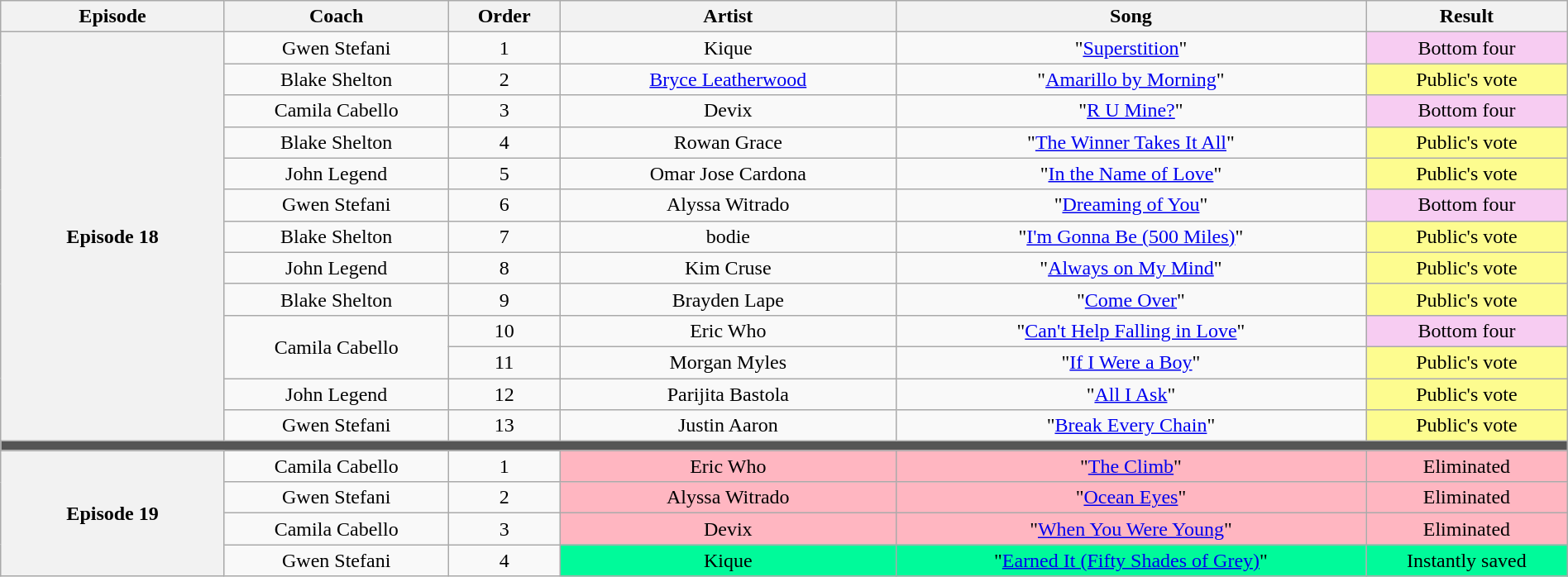<table class="wikitable" style="text-align:center; width:100%">
<tr>
<th style="width:10%">Episode</th>
<th style="width:10%">Coach</th>
<th style="width:05%">Order</th>
<th style="width:15%">Artist</th>
<th style="width:21%">Song</th>
<th style="width:09%">Result</th>
</tr>
<tr>
<th rowspan="13" scope="row">Episode 18<br></th>
<td>Gwen Stefani</td>
<td>1</td>
<td>Kique</td>
<td>"<a href='#'>Superstition</a>"</td>
<td style="background:#f7ccf2">Bottom four</td>
</tr>
<tr>
<td>Blake Shelton</td>
<td>2</td>
<td><a href='#'>Bryce Leatherwood</a></td>
<td>"<a href='#'>Amarillo by Morning</a>"</td>
<td style="background:#fdfc8f">Public's vote</td>
</tr>
<tr>
<td>Camila Cabello</td>
<td>3</td>
<td>Devix</td>
<td>"<a href='#'>R U Mine?</a>"</td>
<td style="background:#f7ccf2">Bottom four</td>
</tr>
<tr>
<td>Blake Shelton</td>
<td>4</td>
<td>Rowan Grace</td>
<td>"<a href='#'>The Winner Takes It All</a>"</td>
<td style="background:#fdfc8f">Public's vote</td>
</tr>
<tr>
<td>John Legend</td>
<td>5</td>
<td>Omar Jose Cardona</td>
<td>"<a href='#'>In the Name of Love</a>"</td>
<td style="background:#fdfc8f">Public's vote</td>
</tr>
<tr>
<td>Gwen Stefani</td>
<td>6</td>
<td>Alyssa Witrado</td>
<td>"<a href='#'>Dreaming of You</a>"</td>
<td style="background:#f7ccf2">Bottom four</td>
</tr>
<tr>
<td>Blake Shelton</td>
<td>7</td>
<td>bodie</td>
<td>"<a href='#'>I'm Gonna Be (500 Miles)</a>"</td>
<td style="background:#fdfc8f">Public's vote</td>
</tr>
<tr>
<td>John Legend</td>
<td>8</td>
<td>Kim Cruse</td>
<td>"<a href='#'>Always on My Mind</a>"</td>
<td style="background:#fdfc8f">Public's vote</td>
</tr>
<tr>
<td>Blake Shelton</td>
<td>9</td>
<td>Brayden Lape</td>
<td>"<a href='#'>Come Over</a>"</td>
<td style="background:#fdfc8f">Public's vote</td>
</tr>
<tr>
<td rowspan="2">Camila Cabello</td>
<td>10</td>
<td>Eric Who</td>
<td>"<a href='#'>Can't Help Falling in Love</a>"</td>
<td style="background:#f7ccf2">Bottom four</td>
</tr>
<tr>
<td>11</td>
<td>Morgan Myles</td>
<td>"<a href='#'>If I Were a Boy</a>"</td>
<td style="background:#fdfc8f">Public's vote</td>
</tr>
<tr>
<td>John Legend</td>
<td>12</td>
<td>Parijita Bastola</td>
<td>"<a href='#'>All I Ask</a>"</td>
<td style="background:#fdfc8f">Public's vote</td>
</tr>
<tr>
<td>Gwen Stefani</td>
<td>13</td>
<td>Justin Aaron</td>
<td>"<a href='#'>Break Every Chain</a>"</td>
<td style="background:#fdfc8f">Public's vote</td>
</tr>
<tr>
<td colspan="6" style="background:#555"></td>
</tr>
<tr>
<th rowspan="4" scope="row">Episode 19<br></th>
<td>Camila Cabello</td>
<td>1</td>
<td style="background: lightpink">Eric Who</td>
<td style="background: lightpink">"<a href='#'>The Climb</a>"</td>
<td style="background: lightpink">Eliminated</td>
</tr>
<tr>
<td>Gwen Stefani</td>
<td>2</td>
<td style="background: lightpink">Alyssa Witrado</td>
<td style="background: lightpink">"<a href='#'>Ocean Eyes</a>"</td>
<td style="background: lightpink">Eliminated</td>
</tr>
<tr>
<td>Camila Cabello</td>
<td>3</td>
<td style="background: lightpink">Devix</td>
<td style="background: lightpink">"<a href='#'>When You Were Young</a>"</td>
<td style="background: lightpink">Eliminated</td>
</tr>
<tr>
<td>Gwen Stefani</td>
<td>4</td>
<td style="background:#00fa9a">Kique</td>
<td style="background:#00fa9a">"<a href='#'>Earned It (Fifty Shades of Grey)</a>"</td>
<td style="background:#00fa9a">Instantly saved</td>
</tr>
</table>
